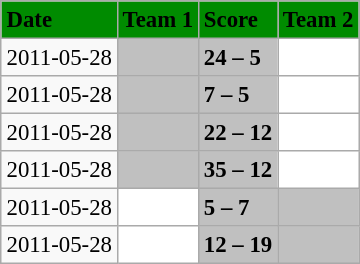<table class="wikitable" style="margin:0.5em auto; font-size:95%">
<tr bgcolor="008B00">
<td><strong>Date</strong></td>
<td><strong>Team 1</strong></td>
<td><strong>Score</strong></td>
<td><strong>Team 2</strong></td>
</tr>
<tr>
<td>2011-05-28</td>
<td bgcolor="silver"></td>
<td bgcolor="silver"><strong>24 – 5</strong></td>
<td bgcolor="white"></td>
</tr>
<tr>
<td>2011-05-28</td>
<td bgcolor="silver"></td>
<td bgcolor="silver"><strong>7 – 5</strong></td>
<td bgcolor="white"></td>
</tr>
<tr>
<td>2011-05-28</td>
<td bgcolor="silver"></td>
<td bgcolor="silver"><strong>22 – 12</strong></td>
<td bgcolor="white"></td>
</tr>
<tr>
<td>2011-05-28</td>
<td bgcolor="silver"></td>
<td bgcolor="silver"><strong>35 – 12</strong></td>
<td bgcolor="white"></td>
</tr>
<tr>
<td>2011-05-28</td>
<td bgcolor="white"></td>
<td bgcolor="silver"><strong>5 – 7</strong></td>
<td bgcolor="silver"></td>
</tr>
<tr>
<td>2011-05-28</td>
<td bgcolor="white"></td>
<td bgcolor="silver"><strong>12 – 19</strong></td>
<td bgcolor="silver"></td>
</tr>
</table>
